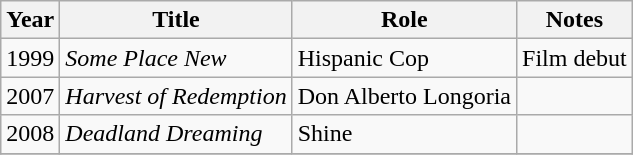<table class="wikitable sortable">
<tr>
<th>Year</th>
<th>Title</th>
<th>Role</th>
<th>Notes</th>
</tr>
<tr>
<td>1999</td>
<td><em>Some Place New</em></td>
<td>Hispanic Cop</td>
<td>Film debut</td>
</tr>
<tr>
<td>2007</td>
<td><em>Harvest of Redemption</em></td>
<td>Don Alberto Longoria</td>
<td></td>
</tr>
<tr>
<td>2008</td>
<td><em>Deadland Dreaming</em></td>
<td>Shine</td>
<td></td>
</tr>
<tr>
</tr>
</table>
